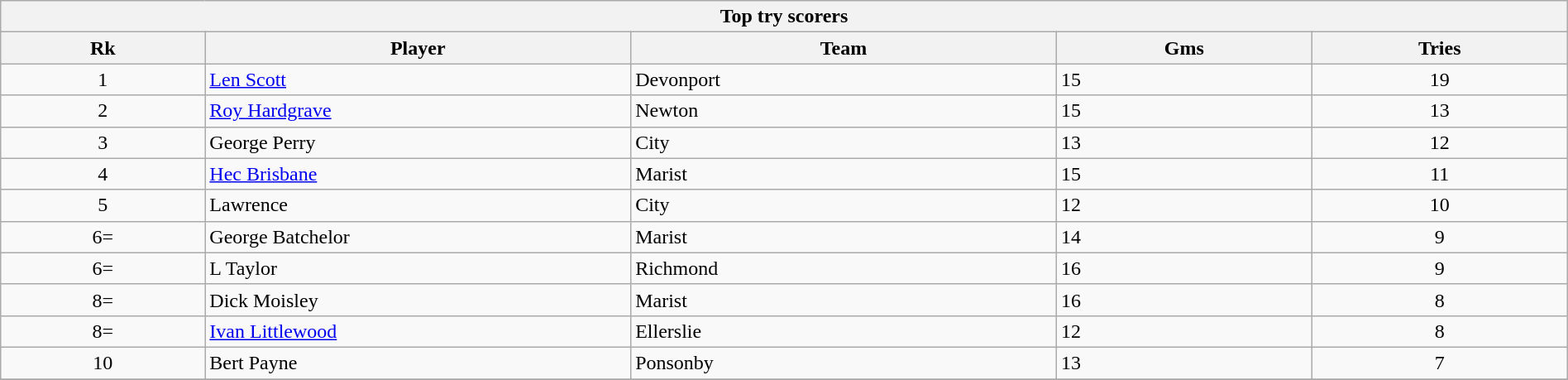<table class="wikitable collapsible sortable" style="text-align:left; font-size:100%; width:100%;">
<tr>
<th colspan="100%">Top try scorers</th>
</tr>
<tr>
<th style="width:12%;">Rk</th>
<th style="width:25%;">Player</th>
<th style="width:25%;">Team</th>
<th style="width:15%;">Gms</th>
<th style="width:15%;">Tries<br></th>
</tr>
<tr>
<td style="text-align:center;">1</td>
<td><a href='#'>Len Scott</a></td>
<td>Devonport</td>
<td>15</td>
<td style="text-align:center;">19</td>
</tr>
<tr>
<td style="text-align:center;">2</td>
<td><a href='#'>Roy Hardgrave</a></td>
<td>Newton</td>
<td>15</td>
<td style="text-align:center;">13</td>
</tr>
<tr>
<td style="text-align:center;">3</td>
<td>George Perry</td>
<td>City</td>
<td>13</td>
<td style="text-align:center;">12</td>
</tr>
<tr>
<td style="text-align:center;">4</td>
<td><a href='#'>Hec Brisbane</a></td>
<td>Marist</td>
<td>15</td>
<td style="text-align:center;">11</td>
</tr>
<tr>
<td style="text-align:center;">5</td>
<td>Lawrence</td>
<td>City</td>
<td>12</td>
<td style="text-align:center;">10</td>
</tr>
<tr>
<td style="text-align:center;">6=</td>
<td>George Batchelor</td>
<td>Marist</td>
<td>14</td>
<td style="text-align:center;">9</td>
</tr>
<tr>
<td style="text-align:center;">6=</td>
<td>L Taylor</td>
<td>Richmond</td>
<td>16</td>
<td style="text-align:center;">9</td>
</tr>
<tr>
<td style="text-align:center;">8=</td>
<td>Dick Moisley</td>
<td>Marist</td>
<td>16</td>
<td style="text-align:center;">8</td>
</tr>
<tr>
<td style="text-align:center;">8=</td>
<td><a href='#'>Ivan Littlewood</a></td>
<td>Ellerslie</td>
<td>12</td>
<td style="text-align:center;">8</td>
</tr>
<tr>
<td style="text-align:center;">10</td>
<td>Bert Payne</td>
<td>Ponsonby</td>
<td>13</td>
<td style="text-align:center;">7</td>
</tr>
<tr>
</tr>
</table>
